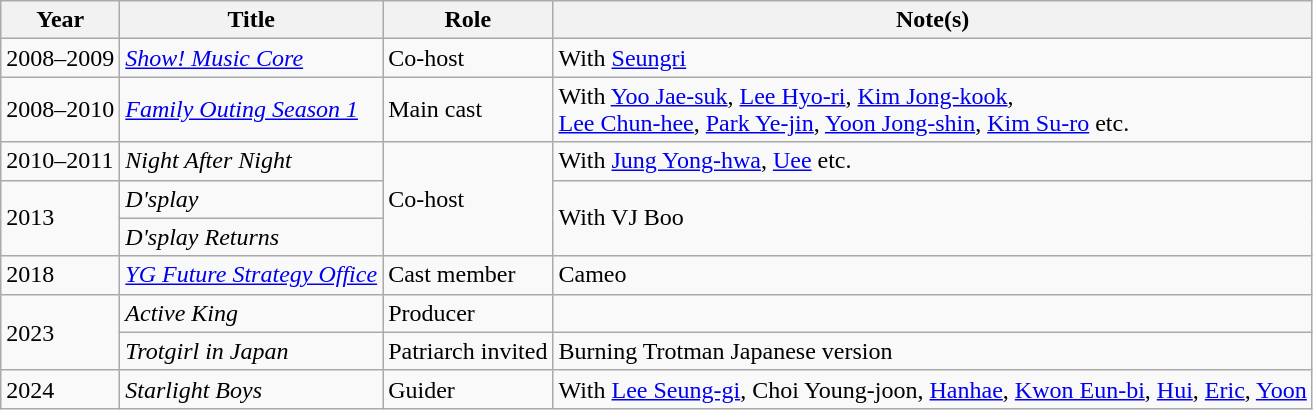<table class="wikitable">
<tr>
<th>Year</th>
<th>Title</th>
<th>Role</th>
<th>Note(s)</th>
</tr>
<tr>
<td>2008–2009</td>
<td><em><a href='#'>Show! Music Core</a></em></td>
<td>Co-host</td>
<td>With <a href='#'>Seungri</a></td>
</tr>
<tr>
<td>2008–2010</td>
<td><em><a href='#'>Family Outing Season 1</a></em></td>
<td>Main cast</td>
<td>With <a href='#'>Yoo Jae-suk</a>, <a href='#'>Lee Hyo-ri</a>, <a href='#'>Kim Jong-kook</a>,<br><a href='#'>Lee Chun-hee</a>, <a href='#'>Park Ye-jin</a>, <a href='#'>Yoon Jong-shin</a>, <a href='#'>Kim Su-ro</a> etc.</td>
</tr>
<tr>
<td>2010–2011</td>
<td><em>Night After Night</em></td>
<td rowspan=3>Co-host</td>
<td>With <a href='#'>Jung Yong-hwa</a>, <a href='#'>Uee</a> etc.</td>
</tr>
<tr>
<td rowspan=2>2013</td>
<td><em>D'splay</em></td>
<td rowspan=2>With VJ Boo</td>
</tr>
<tr>
<td><em>D'splay Returns</em></td>
</tr>
<tr>
<td>2018</td>
<td><em><a href='#'>YG Future Strategy Office</a></em></td>
<td>Cast member</td>
<td>Cameo</td>
</tr>
<tr>
<td rowspan=2>2023</td>
<td><em>Active King</em></td>
<td>Producer</td>
<td></td>
</tr>
<tr>
<td><em>Trotgirl in Japan</em></td>
<td>Patriarch invited</td>
<td>Burning Trotman Japanese version</td>
</tr>
<tr>
<td>2024</td>
<td><em>Starlight Boys</em></td>
<td>Guider</td>
<td>With <a href='#'>Lee Seung-gi</a>, Choi Young-joon, <a href='#'>Hanhae</a>, <a href='#'>Kwon Eun-bi</a>, <a href='#'>Hui</a>, <a href='#'>Eric</a>, <a href='#'>Yoon</a></td>
</tr>
</table>
